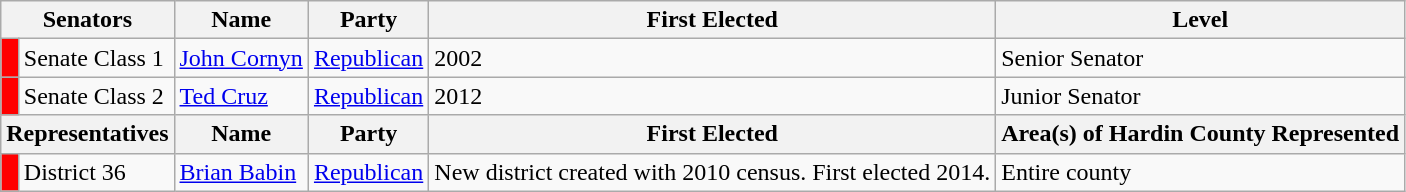<table class=wikitable>
<tr>
<th colspan=2 align=center valign=bottom><strong>Senators</strong></th>
<th align=center valign=bottom><strong>Name</strong></th>
<th align=center valign=bottom><strong>Party</strong></th>
<th align=center valign=bottom><strong>First Elected</strong></th>
<th align=center valign=bottom><strong>Level</strong></th>
</tr>
<tr>
<td bgcolor="red"> </td>
<td>Senate Class 1</td>
<td><a href='#'>John Cornyn</a></td>
<td><a href='#'>Republican</a></td>
<td>2002</td>
<td>Senior Senator</td>
</tr>
<tr>
<td bgcolor="red"> </td>
<td>Senate Class 2</td>
<td><a href='#'>Ted Cruz</a></td>
<td><a href='#'>Republican</a></td>
<td>2012</td>
<td>Junior Senator</td>
</tr>
<tr>
<th colspan=2 align=center valign=bottom><strong>Representatives</strong></th>
<th align=center valign=bottom><strong>Name</strong></th>
<th align=center valign=bottom><strong>Party</strong></th>
<th align=center valign=bottom><strong>First Elected</strong></th>
<th align=center valign=bottom><strong>Area(s) of Hardin County Represented</strong></th>
</tr>
<tr>
<td bgcolor="red"> </td>
<td>District 36</td>
<td><a href='#'>Brian Babin</a></td>
<td><a href='#'>Republican</a></td>
<td>New district created with 2010 census. First elected 2014.</td>
<td>Entire county</td>
</tr>
</table>
